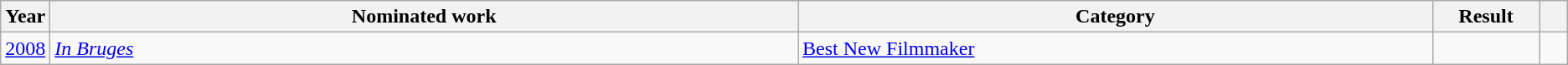<table class=wikitable>
<tr>
<th scope="col" style="width:1em;">Year</th>
<th scope="col" style="width:39em;">Nominated work</th>
<th scope="col" style="width:33em;">Category</th>
<th scope="col" style="width:5em;">Result</th>
<th scope="col" style="width:1em;"></th>
</tr>
<tr>
<td><a href='#'>2008</a></td>
<td><em><a href='#'>In Bruges</a></em></td>
<td><a href='#'>Best New Filmmaker</a></td>
<td></td>
<td style="text-align:center;"></td>
</tr>
</table>
